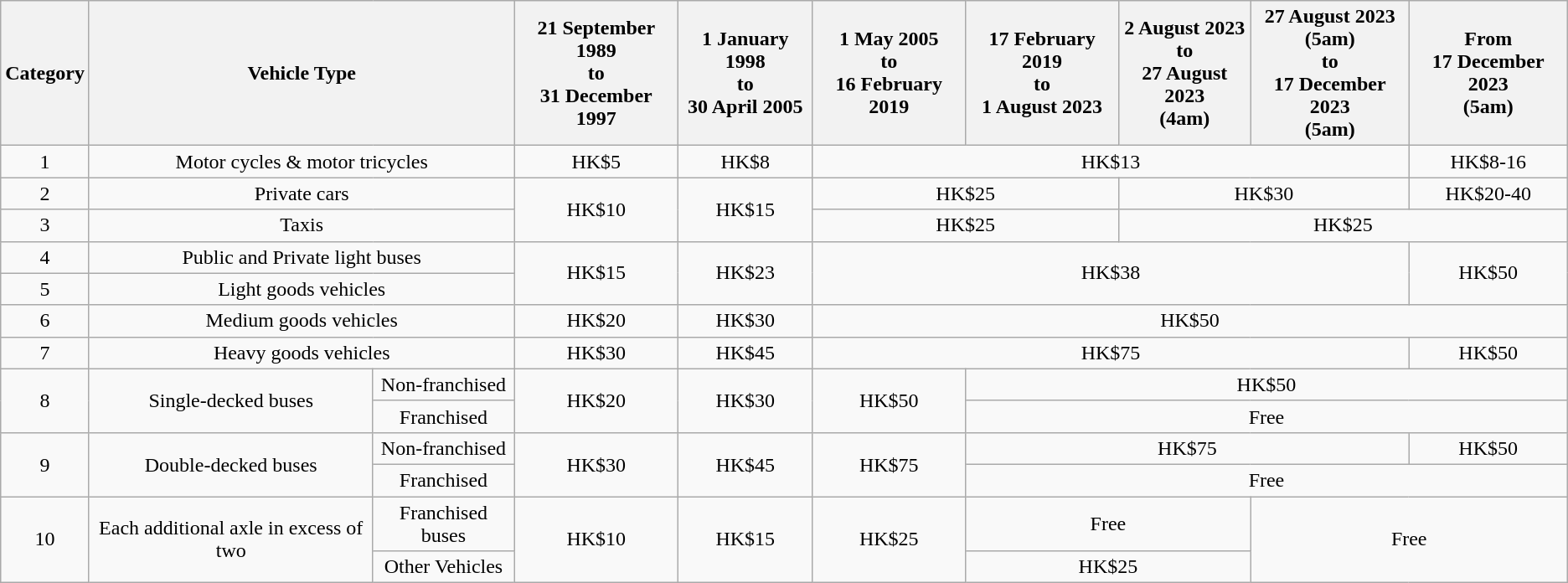<table class="wikitable">
<tr>
<th align="center">Category</th>
<th colspan="2" align="center">Vehicle Type</th>
<th align="center">21 September 1989<br>to<br>31 December 1997</th>
<th align="center">1 January 1998<br>to<br>30 April 2005</th>
<th align="center">1 May 2005<br>to<br>16 February 2019<br></th>
<th align="center">17 February 2019<br>to<br>1 August 2023<br></th>
<th align="center">2 August 2023<br>to<br>27 August 2023<br>(4am)</th>
<th align="center">27 August 2023<br>(5am)<br>to<br>17 December 2023<br>(5am)<br></th>
<th align="center">From<br>17 December 2023<br>(5am)<br></th>
</tr>
<tr>
<td align="center">1</td>
<td colspan="2" align="center">Motor cycles & motor tricycles</td>
<td align="center">HK$5</td>
<td align="center">HK$8</td>
<td colspan="4" align="center">HK$13</td>
<td align="center">HK$8-16</td>
</tr>
<tr>
<td align="center">2</td>
<td colspan="2" align="center">Private cars</td>
<td rowspan="2" align="center">HK$10</td>
<td rowspan="2" align="center">HK$15</td>
<td colspan="2" align="center">HK$25</td>
<td colspan="2" align="center">HK$30</td>
<td align="center">HK$20-40</td>
</tr>
<tr>
<td align="center">3</td>
<td colspan="2" align="center">Taxis</td>
<td colspan="2" align="center">HK$25</td>
<td colspan="3" align="center">HK$25</td>
</tr>
<tr>
<td align="center">4</td>
<td colspan="2" align="center">Public and Private light buses</td>
<td rowspan="2" align="center">HK$15</td>
<td rowspan="2" align="center">HK$23</td>
<td colspan="4" rowspan="2" align="center">HK$38</td>
<td rowspan="2" align="center">HK$50</td>
</tr>
<tr>
<td align="center">5</td>
<td colspan="2" align="center">Light goods vehicles </td>
</tr>
<tr>
<td align="center">6</td>
<td colspan="2" align="center">Medium goods vehicles </td>
<td align="center">HK$20</td>
<td align="center">HK$30</td>
<td colspan="5" align="center">HK$50</td>
</tr>
<tr>
<td align="center">7</td>
<td colspan="2" align="center">Heavy goods vehicles</td>
<td align="center">HK$30</td>
<td align="center">HK$45</td>
<td colspan="4" align="center">HK$75</td>
<td align="center">HK$50</td>
</tr>
<tr>
<td rowspan="2" align="center">8</td>
<td rowspan="2" align="center">Single-decked buses</td>
<td align="center">Non-franchised</td>
<td rowspan="2" align="center">HK$20</td>
<td rowspan="2" align="center">HK$30</td>
<td rowspan="2" align="center">HK$50</td>
<td colspan="4" align="center">HK$50</td>
</tr>
<tr>
<td align="center">Franchised</td>
<td colspan="4" align="center">Free</td>
</tr>
<tr>
<td rowspan="2" align="center">9</td>
<td rowspan="2" align="center">Double-decked buses</td>
<td align="center">Non-franchised</td>
<td rowspan="2" align="center">HK$30</td>
<td rowspan="2" align="center">HK$45</td>
<td rowspan="2" align="center">HK$75</td>
<td colspan="3" align="center">HK$75</td>
<td align="center">HK$50</td>
</tr>
<tr>
<td align="center">Franchised</td>
<td colspan="4" align="center">Free</td>
</tr>
<tr>
<td rowspan="2" align="center">10</td>
<td rowspan="2" align="center">Each additional axle in excess of two</td>
<td align="center">Franchised buses</td>
<td rowspan="2" align="center">HK$10</td>
<td rowspan="2" align="center">HK$15</td>
<td rowspan="2" align="center">HK$25</td>
<td colspan="2" align="center">Free</td>
<td colspan="2" rowspan="2" align="center">Free</td>
</tr>
<tr>
<td align="center">Other Vehicles</td>
<td colspan="2" align="center">HK$25</td>
</tr>
</table>
